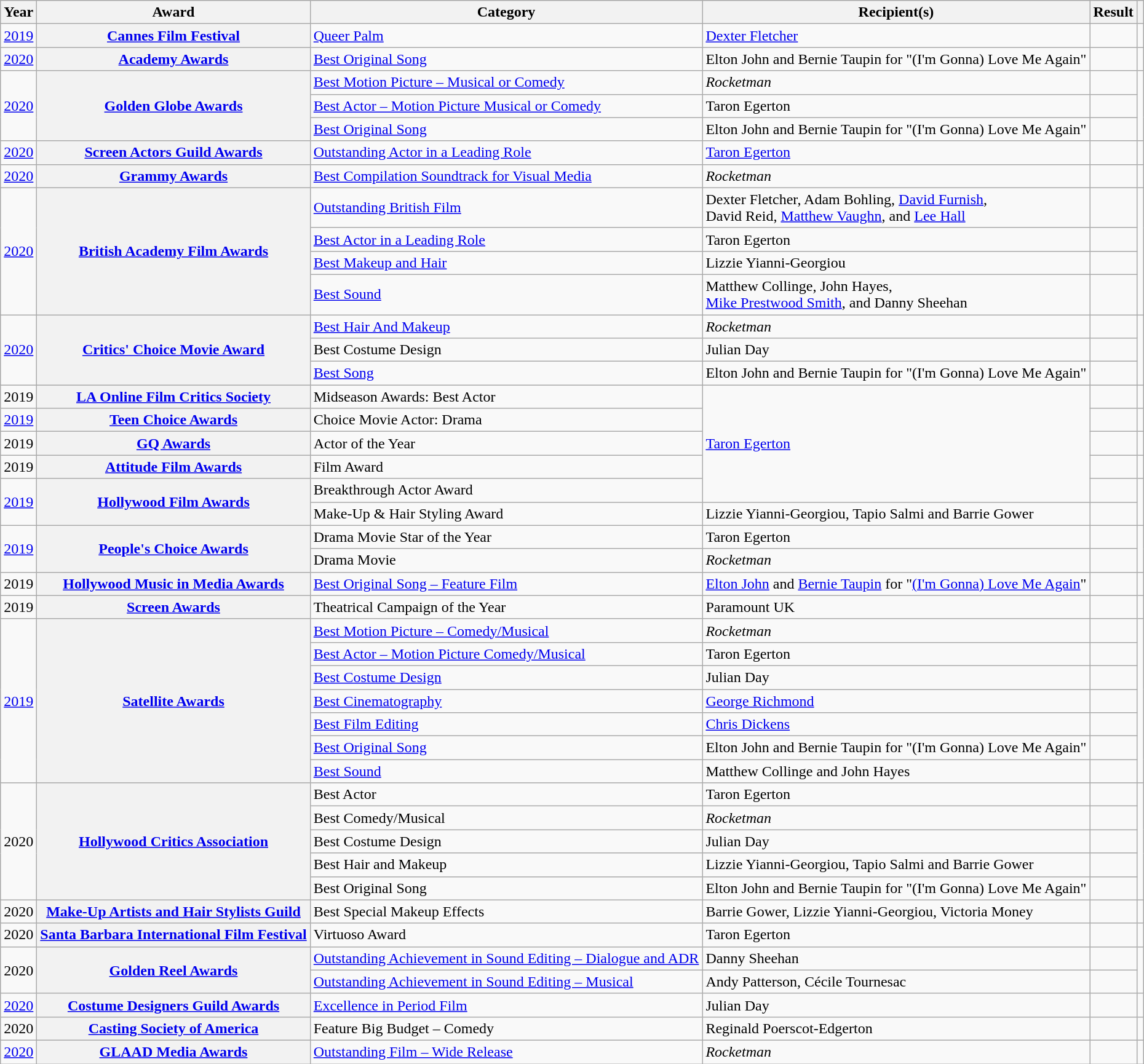<table class="wikitable plainrowheaders sortable">
<tr>
<th scope="col">Year</th>
<th scope="col">Award</th>
<th scope="col">Category</th>
<th scope="col">Recipient(s)</th>
<th scope="col">Result</th>
<th scope="col" class="unsortable"></th>
</tr>
<tr>
<td><a href='#'>2019</a></td>
<th scope="row"><a href='#'>Cannes Film Festival</a></th>
<td><a href='#'>Queer Palm</a></td>
<td><a href='#'>Dexter Fletcher</a></td>
<td></td>
<td style="text-align:center;"></td>
</tr>
<tr>
<td><a href='#'>2020</a></td>
<th scope="row"><a href='#'>Academy Awards</a></th>
<td><a href='#'>Best Original Song</a></td>
<td>Elton John and Bernie Taupin for "(I'm Gonna) Love Me Again"</td>
<td></td>
<td style="text-align:center;"></td>
</tr>
<tr>
<td rowspan="3"><a href='#'>2020</a></td>
<th scope="row" rowspan="3"><a href='#'>Golden Globe Awards</a></th>
<td><a href='#'>Best Motion Picture – Musical or Comedy</a></td>
<td><em>Rocketman</em></td>
<td></td>
<td rowspan="3" style="text-align:center;"></td>
</tr>
<tr>
<td><a href='#'>Best Actor – Motion Picture Musical or Comedy</a></td>
<td>Taron Egerton</td>
<td></td>
</tr>
<tr>
<td><a href='#'>Best Original Song</a></td>
<td>Elton John and Bernie Taupin for "(I'm Gonna) Love Me Again"</td>
<td></td>
</tr>
<tr>
<td><a href='#'>2020</a></td>
<th scope="row"><a href='#'>Screen Actors Guild Awards</a></th>
<td><a href='#'>Outstanding Actor in a Leading Role</a></td>
<td><a href='#'>Taron Egerton</a></td>
<td></td>
<td style="text-align:center;"></td>
</tr>
<tr>
<td><a href='#'>2020</a></td>
<th scope="row"><a href='#'>Grammy Awards</a></th>
<td><a href='#'>Best Compilation Soundtrack for Visual Media</a></td>
<td><em>Rocketman</em></td>
<td></td>
<td style="text-align:center;"></td>
</tr>
<tr>
<td rowspan="4"><a href='#'>2020</a></td>
<th scope="row" rowspan="4"><a href='#'>British Academy Film Awards</a></th>
<td><a href='#'>Outstanding British Film</a></td>
<td>Dexter Fletcher, Adam Bohling, <a href='#'>David Furnish</a>, <br> David Reid, <a href='#'>Matthew Vaughn</a>, and <a href='#'>Lee Hall</a></td>
<td></td>
<td rowspan="4" style="text-align:center;"></td>
</tr>
<tr>
<td><a href='#'>Best Actor in a Leading Role</a></td>
<td>Taron Egerton</td>
<td></td>
</tr>
<tr>
<td><a href='#'>Best Makeup and Hair</a></td>
<td>Lizzie Yianni-Georgiou</td>
<td></td>
</tr>
<tr>
<td><a href='#'>Best Sound</a></td>
<td>Matthew Collinge, John Hayes, <br><a href='#'>Mike Prestwood Smith</a>, and Danny Sheehan</td>
<td></td>
</tr>
<tr>
<td rowspan="3"><a href='#'>2020</a></td>
<th scope="row" rowspan="3"><a href='#'>Critics' Choice Movie Award</a></th>
<td><a href='#'>Best Hair And Makeup</a></td>
<td><em>Rocketman</em></td>
<td></td>
<td rowspan="3" style="text-align:center;"></td>
</tr>
<tr>
<td>Best Costume Design</td>
<td>Julian Day</td>
<td></td>
</tr>
<tr>
<td><a href='#'>Best Song</a></td>
<td>Elton John and Bernie Taupin for "(I'm Gonna) Love Me Again"</td>
<td></td>
</tr>
<tr>
<td>2019</td>
<th scope="row"><a href='#'>LA Online Film Critics Society</a></th>
<td>Midseason Awards: Best Actor</td>
<td rowspan="5"><a href='#'>Taron Egerton</a></td>
<td></td>
<td style="text-align:center;"></td>
</tr>
<tr>
<td><a href='#'>2019</a></td>
<th scope="row"><a href='#'>Teen Choice Awards</a></th>
<td>Choice Movie Actor: Drama</td>
<td></td>
<td style="text-align:center;"></td>
</tr>
<tr>
<td>2019</td>
<th scope="row"><a href='#'>GQ Awards</a></th>
<td>Actor of the Year</td>
<td></td>
<td style="text-align:center;"></td>
</tr>
<tr>
<td>2019</td>
<th scope="row"><a href='#'>Attitude Film Awards</a></th>
<td>Film Award</td>
<td></td>
<td style="text-align:center;"></td>
</tr>
<tr>
<td rowspan="2"><a href='#'>2019</a></td>
<th scope="row" rowspan="2"><a href='#'>Hollywood Film Awards</a></th>
<td>Breakthrough Actor Award</td>
<td></td>
<td rowspan="2" style="text-align:center;"></td>
</tr>
<tr>
<td>Make-Up & Hair Styling Award</td>
<td>Lizzie Yianni-Georgiou, Tapio Salmi and Barrie Gower</td>
<td></td>
</tr>
<tr>
<td rowspan="2"><a href='#'>2019</a></td>
<th scope="row" rowspan="2"><a href='#'>People's Choice Awards</a></th>
<td>Drama Movie Star of the Year</td>
<td>Taron Egerton</td>
<td></td>
<td rowspan="2" style="text-align:center;"></td>
</tr>
<tr>
<td>Drama Movie</td>
<td><em>Rocketman</em></td>
<td></td>
</tr>
<tr>
<td>2019</td>
<th scope="row"><a href='#'>Hollywood Music in Media Awards</a></th>
<td><a href='#'>Best Original Song – Feature Film</a></td>
<td><a href='#'>Elton John</a> and <a href='#'>Bernie Taupin</a> for "<a href='#'>(I'm Gonna) Love Me Again</a>"</td>
<td></td>
<td style="text-align:center;"></td>
</tr>
<tr>
<td>2019</td>
<th scope="row"><a href='#'>Screen Awards</a></th>
<td>Theatrical Campaign of the Year</td>
<td>Paramount UK</td>
<td></td>
<td style="text-align:center;"></td>
</tr>
<tr>
<td rowspan="7"><a href='#'>2019</a></td>
<th scope="row" rowspan="7"><a href='#'>Satellite Awards</a></th>
<td><a href='#'>Best Motion Picture – Comedy/Musical</a></td>
<td><em>Rocketman</em></td>
<td></td>
<td rowspan="7" style="text-align:center;"></td>
</tr>
<tr>
<td><a href='#'>Best Actor – Motion Picture Comedy/Musical</a></td>
<td>Taron Egerton</td>
<td></td>
</tr>
<tr>
<td><a href='#'>Best Costume Design</a></td>
<td>Julian Day</td>
<td></td>
</tr>
<tr>
<td><a href='#'>Best Cinematography</a></td>
<td><a href='#'>George Richmond</a></td>
<td></td>
</tr>
<tr>
<td><a href='#'>Best Film Editing</a></td>
<td><a href='#'>Chris Dickens</a></td>
<td></td>
</tr>
<tr>
<td><a href='#'>Best Original Song</a></td>
<td>Elton John and Bernie Taupin for "(I'm Gonna) Love Me Again"</td>
<td></td>
</tr>
<tr>
<td><a href='#'>Best Sound</a></td>
<td>Matthew Collinge and John Hayes</td>
<td></td>
</tr>
<tr>
<td rowspan="5">2020</td>
<th scope="row" rowspan="5"><a href='#'>Hollywood Critics Association</a></th>
<td>Best Actor</td>
<td>Taron Egerton</td>
<td></td>
<td rowspan="5" style="text-align:center;"></td>
</tr>
<tr>
<td>Best Comedy/Musical</td>
<td><em>Rocketman</em></td>
<td></td>
</tr>
<tr>
<td>Best Costume Design</td>
<td>Julian Day</td>
<td></td>
</tr>
<tr>
<td>Best Hair and Makeup</td>
<td>Lizzie Yianni-Georgiou, Tapio Salmi and Barrie Gower</td>
<td></td>
</tr>
<tr>
<td>Best Original Song</td>
<td>Elton John and Bernie Taupin for "(I'm Gonna) Love Me Again"</td>
<td></td>
</tr>
<tr>
<td>2020</td>
<th scope="row"><a href='#'>Make-Up Artists and Hair Stylists Guild</a></th>
<td>Best Special Makeup Effects</td>
<td>Barrie Gower, Lizzie Yianni-Georgiou, Victoria Money</td>
<td></td>
<td style="text-align:center;"></td>
</tr>
<tr>
<td>2020</td>
<th scope="row"><a href='#'>Santa Barbara International Film Festival</a></th>
<td>Virtuoso Award</td>
<td>Taron Egerton</td>
<td></td>
<td style="text-align:center;"></td>
</tr>
<tr>
<td rowspan="2">2020</td>
<th scope="row" rowspan="2"><a href='#'>Golden Reel Awards</a></th>
<td><a href='#'>Outstanding Achievement in Sound Editing – Dialogue and ADR</a></td>
<td>Danny Sheehan</td>
<td></td>
<td rowspan="2" style="text-align:center;"></td>
</tr>
<tr>
<td><a href='#'>Outstanding Achievement in Sound Editing – Musical</a></td>
<td Andy Patterson, Cécile Tournesac>Andy Patterson, Cécile Tournesac</td>
<td></td>
</tr>
<tr>
<td><a href='#'>2020</a></td>
<th scope="row"><a href='#'>Costume Designers Guild Awards</a></th>
<td><a href='#'>Excellence in Period Film</a></td>
<td>Julian Day</td>
<td></td>
<td style="text-align:center;"></td>
</tr>
<tr>
<td>2020</td>
<th scope="row"><a href='#'>Casting Society of America</a></th>
<td>Feature Big Budget – Comedy</td>
<td>Reginald Poerscot-Edgerton</td>
<td></td>
<td style="text-align:center;"></td>
</tr>
<tr>
<td><a href='#'>2020</a></td>
<th scope="row"><a href='#'>GLAAD Media Awards</a></th>
<td><a href='#'>Outstanding Film – Wide Release</a></td>
<td><em>Rocketman</em></td>
<td></td>
<td style="text-align:center;"></td>
</tr>
</table>
